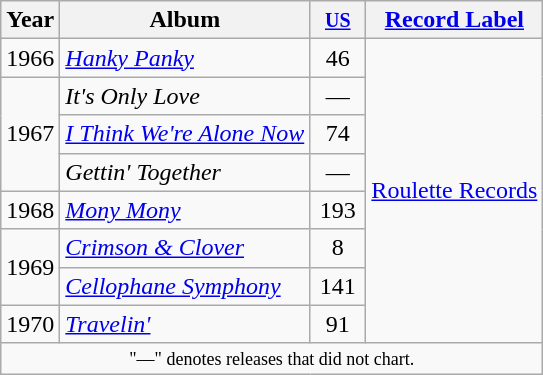<table class="wikitable" style=text-align:center;>
<tr>
<th>Year</th>
<th>Album</th>
<th width=30><small><a href='#'>US</a></small><br></th>
<th><a href='#'>Record Label</a></th>
</tr>
<tr>
<td>1966</td>
<td align=left><em><a href='#'>Hanky Panky</a></em></td>
<td>46</td>
<td rowspan="8"><a href='#'>Roulette Records</a></td>
</tr>
<tr>
<td rowspan="3">1967</td>
<td align=left><em>It's Only Love</em></td>
<td>—</td>
</tr>
<tr>
<td align=left><em><a href='#'>I Think We're Alone Now</a></em></td>
<td>74</td>
</tr>
<tr>
<td align=left><em>Gettin' Together</em></td>
<td>—</td>
</tr>
<tr>
<td>1968</td>
<td align=left><em><a href='#'>Mony Mony</a></em></td>
<td>193</td>
</tr>
<tr>
<td rowspan="2">1969</td>
<td align=left><em><a href='#'>Crimson & Clover</a></em></td>
<td>8</td>
</tr>
<tr>
<td align=left><em><a href='#'>Cellophane Symphony</a></em></td>
<td>141</td>
</tr>
<tr>
<td>1970</td>
<td align=left><em><a href='#'>Travelin'</a></em></td>
<td>91</td>
</tr>
<tr>
<td colspan="5" style="text-align:center; font-size:9pt;">"—" denotes releases that did not chart.</td>
</tr>
</table>
